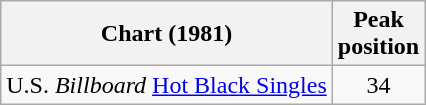<table class="wikitable">
<tr>
<th>Chart (1981)</th>
<th>Peak<br>position</th>
</tr>
<tr>
<td>U.S. <em>Billboard</em> <a href='#'>Hot Black Singles</a></td>
<td align="center">34</td>
</tr>
</table>
